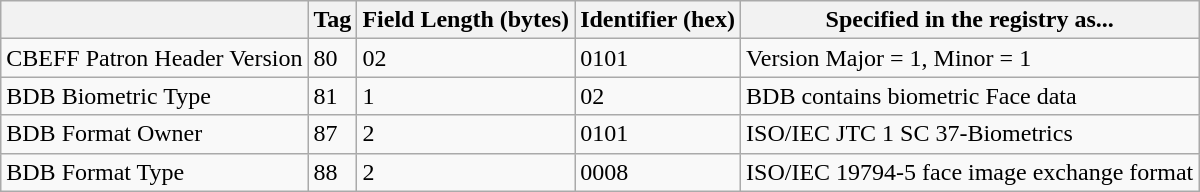<table class="wikitable">
<tr>
<th></th>
<th>Tag</th>
<th>Field Length (bytes)</th>
<th>Identifier (hex)</th>
<th>Specified in the registry as...</th>
</tr>
<tr>
<td>CBEFF Patron Header Version</td>
<td>80</td>
<td>02</td>
<td>0101</td>
<td>Version Major = 1, Minor = 1</td>
</tr>
<tr>
<td>BDB Biometric Type</td>
<td>81</td>
<td>1</td>
<td>02</td>
<td>BDB contains biometric Face data</td>
</tr>
<tr>
<td>BDB Format Owner</td>
<td>87</td>
<td>2</td>
<td>0101</td>
<td>ISO/IEC JTC 1 SC 37-Biometrics</td>
</tr>
<tr>
<td>BDB Format Type</td>
<td>88</td>
<td>2</td>
<td>0008</td>
<td>ISO/IEC 19794-5 face image exchange format</td>
</tr>
</table>
